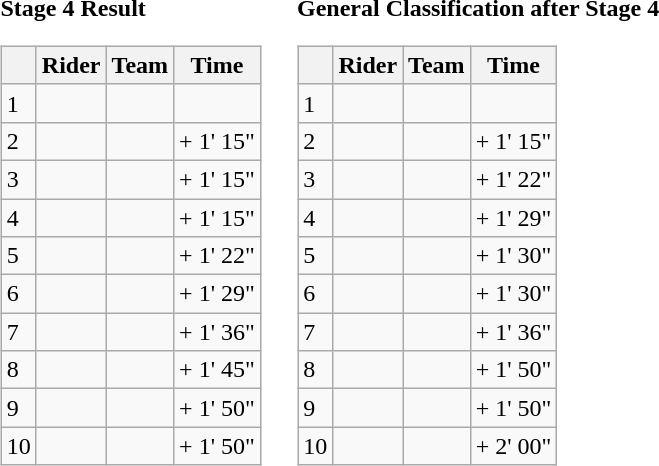<table>
<tr>
<td><strong>Stage 4 Result</strong><br><table class="wikitable">
<tr>
<th></th>
<th>Rider</th>
<th>Team</th>
<th>Time</th>
</tr>
<tr>
<td>1</td>
<td></td>
<td></td>
<td align="right"></td>
</tr>
<tr>
<td>2</td>
<td></td>
<td></td>
<td align="right">+ 1' 15"</td>
</tr>
<tr>
<td>3</td>
<td></td>
<td></td>
<td align="right">+ 1' 15"</td>
</tr>
<tr>
<td>4</td>
<td></td>
<td></td>
<td align="right">+ 1' 15"</td>
</tr>
<tr>
<td>5</td>
<td></td>
<td></td>
<td align="right">+ 1' 22"</td>
</tr>
<tr>
<td>6</td>
<td></td>
<td></td>
<td align="right">+ 1' 29"</td>
</tr>
<tr>
<td>7</td>
<td></td>
<td></td>
<td align="right">+ 1' 36"</td>
</tr>
<tr>
<td>8</td>
<td></td>
<td></td>
<td align="right">+ 1' 45"</td>
</tr>
<tr>
<td>9</td>
<td></td>
<td></td>
<td align="right">+ 1' 50"</td>
</tr>
<tr>
<td>10</td>
<td></td>
<td></td>
<td align="right">+ 1' 50"</td>
</tr>
</table>
</td>
<td></td>
<td><strong>General Classification after Stage 4</strong><br><table class="wikitable">
<tr>
<th></th>
<th>Rider</th>
<th>Team</th>
<th>Time</th>
</tr>
<tr>
<td>1</td>
<td> </td>
<td></td>
<td align="right"></td>
</tr>
<tr>
<td>2</td>
<td></td>
<td></td>
<td align="right">+ 1' 15"</td>
</tr>
<tr>
<td>3</td>
<td></td>
<td></td>
<td align="right">+ 1' 22"</td>
</tr>
<tr>
<td>4</td>
<td></td>
<td></td>
<td align="right">+ 1' 29"</td>
</tr>
<tr>
<td>5</td>
<td></td>
<td></td>
<td align="right">+ 1' 30"</td>
</tr>
<tr>
<td>6</td>
<td></td>
<td></td>
<td align="right">+ 1' 30"</td>
</tr>
<tr>
<td>7</td>
<td> </td>
<td></td>
<td align="right">+ 1' 36"</td>
</tr>
<tr>
<td>8</td>
<td></td>
<td></td>
<td align="right">+ 1' 50"</td>
</tr>
<tr>
<td>9</td>
<td> </td>
<td></td>
<td align="right">+ 1' 50"</td>
</tr>
<tr>
<td>10</td>
<td></td>
<td></td>
<td align="right">+ 2' 00"</td>
</tr>
</table>
</td>
</tr>
</table>
